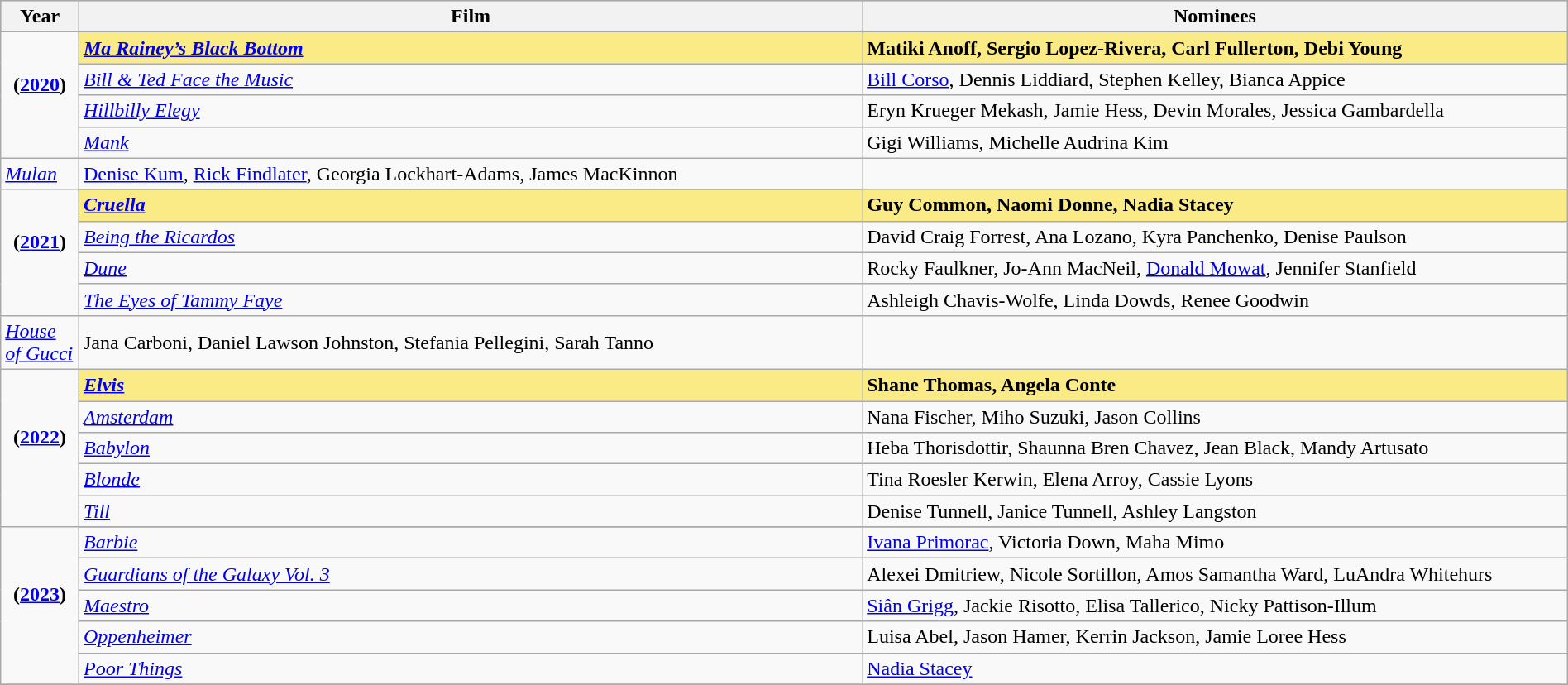<table class="wikitable" style="width:100%">
<tr bgcolor="#bebebe">
<th width="5%">Year</th>
<th width="50%">Film</th>
<th width="45%">Nominees</th>
</tr>
<tr>
<td rowspan=6 style="text-align:center"><strong>(<a href='#'>2020</a>)</strong><br> <br> </td>
</tr>
<tr>
</tr>
<tr style="background:#FAEB86">
<td><strong><em><a href='#'>Ma Rainey’s Black Bottom</a></em></strong></td>
<td><strong>Matiki Anoff, Sergio Lopez-Rivera, Carl Fullerton, Debi Young</strong></td>
</tr>
<tr>
<td><em><a href='#'>Bill & Ted Face the Music</a></em></td>
<td><a href='#'>Bill Corso</a>, Dennis Liddiard, Stephen Kelley, Bianca Appice</td>
</tr>
<tr>
<td><em><a href='#'>Hillbilly Elegy</a></em></td>
<td>Eryn Krueger Mekash, Jamie Hess, Devin Morales, Jessica Gambardella</td>
</tr>
<tr>
<td><em><a href='#'>Mank</a></em></td>
<td>Gigi Williams, Michelle Audrina Kim</td>
</tr>
<tr>
<td><em><a href='#'>Mulan</a></em></td>
<td><a href='#'>Denise Kum</a>, <a href='#'>Rick Findlater</a>, Georgia Lockhart-Adams, James MacKinnon</td>
</tr>
<tr>
<td rowspan=6 style="text-align:center"><strong>(<a href='#'>2021</a>)</strong><br> <br> </td>
</tr>
<tr>
</tr>
<tr style="background:#FAEB86">
<td><strong><em><a href='#'>Cruella</a></em></strong></td>
<td><strong>Guy Common, Naomi Donne, Nadia Stacey</strong></td>
</tr>
<tr>
<td><em><a href='#'>Being the Ricardos</a></em></td>
<td>David Craig Forrest, Ana Lozano, Kyra Panchenko, Denise Paulson</td>
</tr>
<tr>
<td><em><a href='#'>Dune</a></em></td>
<td>Rocky Faulkner, Jo-Ann MacNeil, <a href='#'>Donald Mowat</a>, Jennifer Stanfield</td>
</tr>
<tr>
<td><em><a href='#'>The Eyes of Tammy Faye</a></em></td>
<td>Ashleigh Chavis-Wolfe, Linda Dowds, Renee Goodwin</td>
</tr>
<tr>
<td><em><a href='#'>House of Gucci</a></em></td>
<td>Jana Carboni, Daniel Lawson Johnston, Stefania Pellegini, Sarah Tanno</td>
</tr>
<tr>
<td rowspan=5 style="text-align:center"><strong>(<a href='#'>2022</a>)</strong><br><br></td>
<td style="background:#FAEB86"><strong><em><a href='#'>Elvis</a></em></strong></td>
<td style="background:#FAEB86"><strong>Shane Thomas, Angela Conte</strong></td>
</tr>
<tr>
<td><em><a href='#'>Amsterdam</a></em></td>
<td>Nana Fischer, Miho Suzuki, Jason Collins</td>
</tr>
<tr>
<td><em><a href='#'>Babylon</a></em></td>
<td>Heba Thorisdottir, Shaunna Bren Chavez, Jean Black, Mandy Artusato</td>
</tr>
<tr>
<td><em><a href='#'>Blonde</a></em></td>
<td>Tina Roesler Kerwin, Elena Arroy, Cassie Lyons</td>
</tr>
<tr>
<td><em><a href='#'>Till</a></em></td>
<td>Denise Tunnell, Janice Tunnell, Ashley Langston</td>
</tr>
<tr>
<td rowspan=6 style="text-align:center"><strong>(<a href='#'>2023</a>)</strong><br><br></td>
</tr>
<tr>
<td><em><a href='#'>Barbie</a></em></td>
<td><a href='#'>Ivana Primorac</a>, Victoria Down, Maha Mimo</td>
</tr>
<tr>
<td><em><a href='#'>Guardians of the Galaxy Vol. 3</a></em></td>
<td>Alexei Dmitriew, Nicole Sortillon, Amos Samantha Ward, LuAndra Whitehurs</td>
</tr>
<tr>
<td><em><a href='#'>Maestro</a></em></td>
<td><a href='#'>Siân Grigg</a>, Jackie Risotto, Elisa Tallerico, Nicky Pattison-Illum</td>
</tr>
<tr>
<td><em><a href='#'>Oppenheimer</a></em></td>
<td>Luisa Abel, Jason Hamer, Kerrin Jackson, Jamie Loree Hess</td>
</tr>
<tr>
<td><em><a href='#'>Poor Things</a></em></td>
<td><a href='#'>Nadia Stacey</a></td>
</tr>
<tr>
</tr>
</table>
